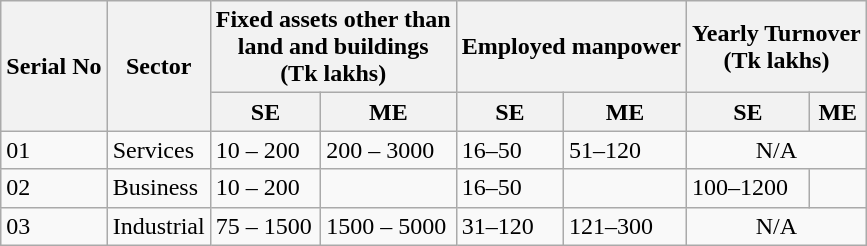<table class="wikitable">
<tr>
<th rowspan=2>Serial No</th>
<th rowspan=2>Sector</th>
<th colspan=2>Fixed assets other than<br>land and buildings<br> (Tk lakhs)</th>
<th colspan=2>Employed manpower</th>
<th colspan=2>Yearly Turnover<br>(Tk lakhs)</th>
</tr>
<tr>
<th>SE</th>
<th>ME</th>
<th>SE</th>
<th>ME</th>
<th>SE</th>
<th>ME</th>
</tr>
<tr>
<td>01</td>
<td>Services</td>
<td>10 – 200</td>
<td>200 – 3000</td>
<td>16–50</td>
<td>51–120</td>
<td colspan=2 style="text-align:center;">N/A</td>
</tr>
<tr>
<td>02</td>
<td>Business</td>
<td>10 – 200</td>
<td></td>
<td>16–50</td>
<td></td>
<td>100–1200</td>
</tr>
<tr>
<td>03</td>
<td>Industrial</td>
<td>75 – 1500</td>
<td>1500 – 5000</td>
<td>31–120</td>
<td>121–300</td>
<td colspan=2 style="text-align:center;">N/A</td>
</tr>
</table>
